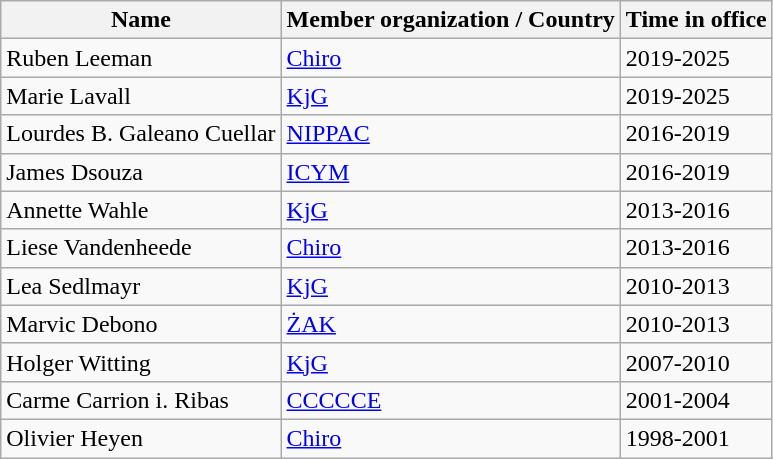<table class="wikitable sortable">
<tr>
<th>Name</th>
<th>Member organization / Country</th>
<th>Time in office</th>
</tr>
<tr>
<td>Ruben Leeman</td>
<td><a href='#'>Chiro</a> </td>
<td>2019-2025</td>
</tr>
<tr>
<td>Marie Lavall</td>
<td><a href='#'>KjG</a> </td>
<td>2019-2025</td>
</tr>
<tr>
<td>Lourdes B. Galeano Cuellar</td>
<td><a href='#'>NIPPAC</a> </td>
<td>2016-2019</td>
</tr>
<tr>
<td>James Dsouza</td>
<td><a href='#'>ICYM</a> </td>
<td>2016-2019</td>
</tr>
<tr>
<td>Annette Wahle</td>
<td><a href='#'>KjG</a> </td>
<td>2013-2016</td>
</tr>
<tr>
<td>Liese Vandenheede</td>
<td><a href='#'>Chiro</a> </td>
<td>2013-2016</td>
</tr>
<tr>
<td>Lea Sedlmayr</td>
<td><a href='#'>KjG</a> </td>
<td>2010-2013</td>
</tr>
<tr>
<td>Marvic Debono</td>
<td><a href='#'>ŻAK</a> </td>
<td>2010-2013</td>
</tr>
<tr>
<td>Holger Witting</td>
<td><a href='#'>KjG</a> </td>
<td>2007-2010</td>
</tr>
<tr>
<td>Carme Carrion i. Ribas</td>
<td><a href='#'>CCCCCE</a> </td>
<td>2001-2004</td>
</tr>
<tr>
<td>Olivier Heyen</td>
<td><a href='#'>Chiro</a> </td>
<td>1998-2001</td>
</tr>
</table>
